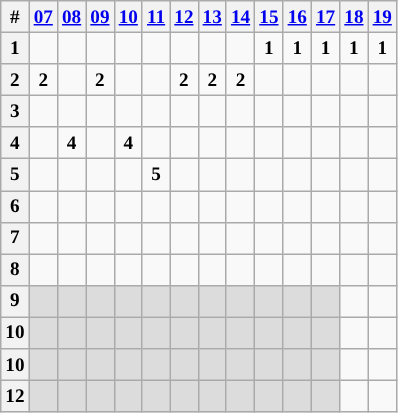<table class="wikitable" style="text-align: center; font-size:80%">
<tr>
<th>#</th>
<th><strong><a href='#'>07</a></strong></th>
<th><strong><a href='#'>08</a></strong></th>
<th><strong><a href='#'>09</a></strong></th>
<th><strong><a href='#'>10</a></strong></th>
<th><strong><a href='#'>11</a></strong></th>
<th><strong><a href='#'>12</a></strong></th>
<th><strong><a href='#'>13</a></strong></th>
<th><strong><a href='#'>14</a></strong></th>
<th><strong><a href='#'>15</a></strong></th>
<th><strong><a href='#'>16</a></strong></th>
<th><strong><a href='#'>17</a></strong></th>
<th><strong><a href='#'>18</a></strong></th>
<th><strong><a href='#'>19</a></strong></th>
</tr>
<tr>
<th>1</th>
<td></td>
<td></td>
<td></td>
<td></td>
<td></td>
<td></td>
<td></td>
<td></td>
<td><span><strong>1</strong></span></td>
<td><span><strong>1</strong></span></td>
<td><span><strong>1</strong></span></td>
<td><span><strong>1</strong></span></td>
<td><span><strong>1</strong></span></td>
</tr>
<tr>
<th>2</th>
<td><span><strong>2</strong></span></td>
<td></td>
<td><span><strong>2</strong></span></td>
<td></td>
<td></td>
<td><span><strong>2</strong></span></td>
<td><span><strong>2</strong></span></td>
<td><span><strong>2</strong></span></td>
<td></td>
<td></td>
<td></td>
<td></td>
<td></td>
</tr>
<tr>
<th>3</th>
<td></td>
<td></td>
<td></td>
<td></td>
<td></td>
<td></td>
<td></td>
<td></td>
<td></td>
<td></td>
<td></td>
<td></td>
<td></td>
</tr>
<tr>
<th>4</th>
<td></td>
<td><span><strong>4</strong></span></td>
<td></td>
<td><span><strong>4</strong></span></td>
<td></td>
<td></td>
<td></td>
<td></td>
<td></td>
<td></td>
<td></td>
<td></td>
<td></td>
</tr>
<tr>
<th>5</th>
<td></td>
<td></td>
<td></td>
<td></td>
<td><span><strong>5</strong></span></td>
<td></td>
<td></td>
<td></td>
<td></td>
<td></td>
<td></td>
<td></td>
<td></td>
</tr>
<tr>
<th>6</th>
<td></td>
<td></td>
<td></td>
<td></td>
<td></td>
<td></td>
<td></td>
<td></td>
<td></td>
<td></td>
<td></td>
<td></td>
<td></td>
</tr>
<tr>
<th>7</th>
<td></td>
<td></td>
<td></td>
<td></td>
<td></td>
<td></td>
<td></td>
<td></td>
<td></td>
<td></td>
<td></td>
<td></td>
<td></td>
</tr>
<tr>
<th>8</th>
<td></td>
<td></td>
<td></td>
<td></td>
<td></td>
<td></td>
<td></td>
<td></td>
<td></td>
<td></td>
<td></td>
<td></td>
<td></td>
</tr>
<tr>
<th>9</th>
<td style="background:#dcdcdc"></td>
<td style="background:#dcdcdc"></td>
<td style="background:#dcdcdc"></td>
<td style="background:#dcdcdc"></td>
<td style="background:#dcdcdc"></td>
<td style="background:#dcdcdc"></td>
<td style="background:#dcdcdc"></td>
<td style="background:#dcdcdc"></td>
<td style="background:#dcdcdc"></td>
<td style="background:#dcdcdc"></td>
<td style="background:#dcdcdc"></td>
<td></td>
<td></td>
</tr>
<tr>
<th>10</th>
<td style="background:#dcdcdc"></td>
<td style="background:#dcdcdc"></td>
<td style="background:#dcdcdc"></td>
<td style="background:#dcdcdc"></td>
<td style="background:#dcdcdc"></td>
<td style="background:#dcdcdc"></td>
<td style="background:#dcdcdc"></td>
<td style="background:#dcdcdc"></td>
<td style="background:#dcdcdc"></td>
<td style="background:#dcdcdc"></td>
<td style="background:#dcdcdc"></td>
<td></td>
<td></td>
</tr>
<tr>
<th>10</th>
<td style="background:#dcdcdc"></td>
<td style="background:#dcdcdc"></td>
<td style="background:#dcdcdc"></td>
<td style="background:#dcdcdc"></td>
<td style="background:#dcdcdc"></td>
<td style="background:#dcdcdc"></td>
<td style="background:#dcdcdc"></td>
<td style="background:#dcdcdc"></td>
<td style="background:#dcdcdc"></td>
<td style="background:#dcdcdc"></td>
<td style="background:#dcdcdc"></td>
<td></td>
<td></td>
</tr>
<tr>
<th>12</th>
<td style="background:#dcdcdc"></td>
<td style="background:#dcdcdc"></td>
<td style="background:#dcdcdc"></td>
<td style="background:#dcdcdc"></td>
<td style="background:#dcdcdc"></td>
<td style="background:#dcdcdc"></td>
<td style="background:#dcdcdc"></td>
<td style="background:#dcdcdc"></td>
<td style="background:#dcdcdc"></td>
<td style="background:#dcdcdc"></td>
<td style="background:#dcdcdc"></td>
<td></td>
<td></td>
</tr>
</table>
